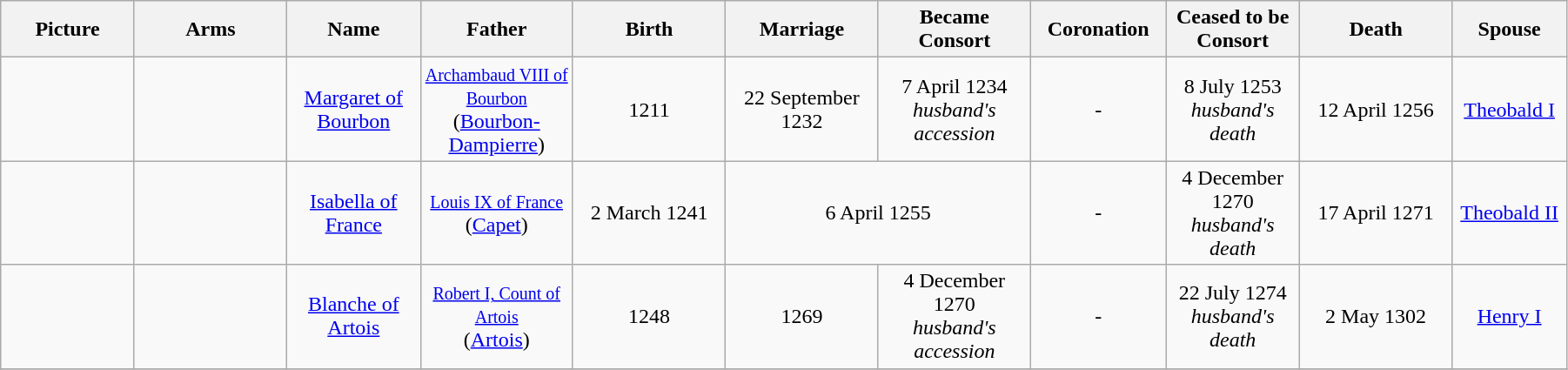<table width=95% class="wikitable">
<tr>
<th width = "7%">Picture</th>
<th width = "8%">Arms</th>
<th width = "7%">Name</th>
<th width = "8%">Father</th>
<th width = "8%">Birth</th>
<th width = "8%">Marriage</th>
<th width = "8%">Became Consort</th>
<th width = "7%">Coronation</th>
<th width = "7%">Ceased to be Consort</th>
<th width = "8%">Death</th>
<th width = "6%">Spouse</th>
</tr>
<tr>
<td align="center"></td>
<td align="center"></td>
<td align="center"><a href='#'>Margaret of Bourbon</a></td>
<td align="center"><small><a href='#'>Archambaud VIII of Bourbon</a></small><br>(<a href='#'>Bourbon-Dampierre</a>)</td>
<td align="center">1211</td>
<td align="center">22 September 1232</td>
<td align="center">7 April 1234<br><em>husband's accession</em></td>
<td align="center">-</td>
<td align="center">8 July 1253<br><em>husband's death</em></td>
<td align="center">12 April 1256</td>
<td align="center"><a href='#'>Theobald I</a></td>
</tr>
<tr>
<td align="center"></td>
<td align="center"></td>
<td align="center"><a href='#'>Isabella of France</a></td>
<td align="center"><small><a href='#'>Louis IX of France</a></small><br>(<a href='#'>Capet</a>)</td>
<td align="center">2 March 1241</td>
<td align="center" colspan="2">6 April 1255</td>
<td align="center">-</td>
<td align="center">4 December 1270<br><em>husband's death</em></td>
<td align="center">17 April 1271</td>
<td align="center"><a href='#'>Theobald II</a></td>
</tr>
<tr>
<td align="center"></td>
<td align="center"></td>
<td align="center"><a href='#'>Blanche of Artois</a></td>
<td align="center"><small><a href='#'>Robert I, Count of Artois</a></small><br>(<a href='#'>Artois</a>)</td>
<td align="center">1248</td>
<td align="center">1269</td>
<td align="center">4 December 1270<br><em>husband's accession</em></td>
<td align="center">-</td>
<td align="center">22 July 1274<br><em>husband's death</em></td>
<td align="center">2 May 1302</td>
<td align="center"><a href='#'>Henry I</a></td>
</tr>
<tr>
</tr>
</table>
